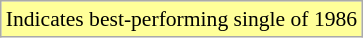<table class="wikitable" style="font-size:90%;">
<tr>
<td style="background-color:#FFFF99"> Indicates best-performing single of 1986</td>
</tr>
</table>
